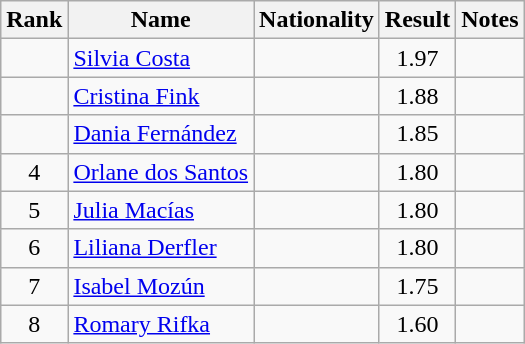<table class="wikitable sortable" style="text-align:center">
<tr>
<th>Rank</th>
<th>Name</th>
<th>Nationality</th>
<th>Result</th>
<th>Notes</th>
</tr>
<tr>
<td align=center></td>
<td align=left><a href='#'>Silvia Costa</a></td>
<td align=left></td>
<td>1.97</td>
<td></td>
</tr>
<tr>
<td align=center></td>
<td align=left><a href='#'>Cristina Fink</a></td>
<td align=left></td>
<td>1.88</td>
<td></td>
</tr>
<tr>
<td align=center></td>
<td align=left><a href='#'>Dania Fernández</a></td>
<td align=left></td>
<td>1.85</td>
<td></td>
</tr>
<tr>
<td align=center>4</td>
<td align=left><a href='#'>Orlane dos Santos</a></td>
<td align=left></td>
<td>1.80</td>
<td></td>
</tr>
<tr>
<td align=center>5</td>
<td align=left><a href='#'>Julia Macías</a></td>
<td align=left></td>
<td>1.80</td>
<td></td>
</tr>
<tr>
<td align=center>6</td>
<td align=left><a href='#'>Liliana Derfler</a></td>
<td align=left></td>
<td>1.80</td>
<td></td>
</tr>
<tr>
<td align=center>7</td>
<td align=left><a href='#'>Isabel Mozún</a></td>
<td align=left></td>
<td>1.75</td>
<td></td>
</tr>
<tr>
<td align=center>8</td>
<td align=left><a href='#'>Romary Rifka</a></td>
<td align=left></td>
<td>1.60</td>
<td></td>
</tr>
</table>
